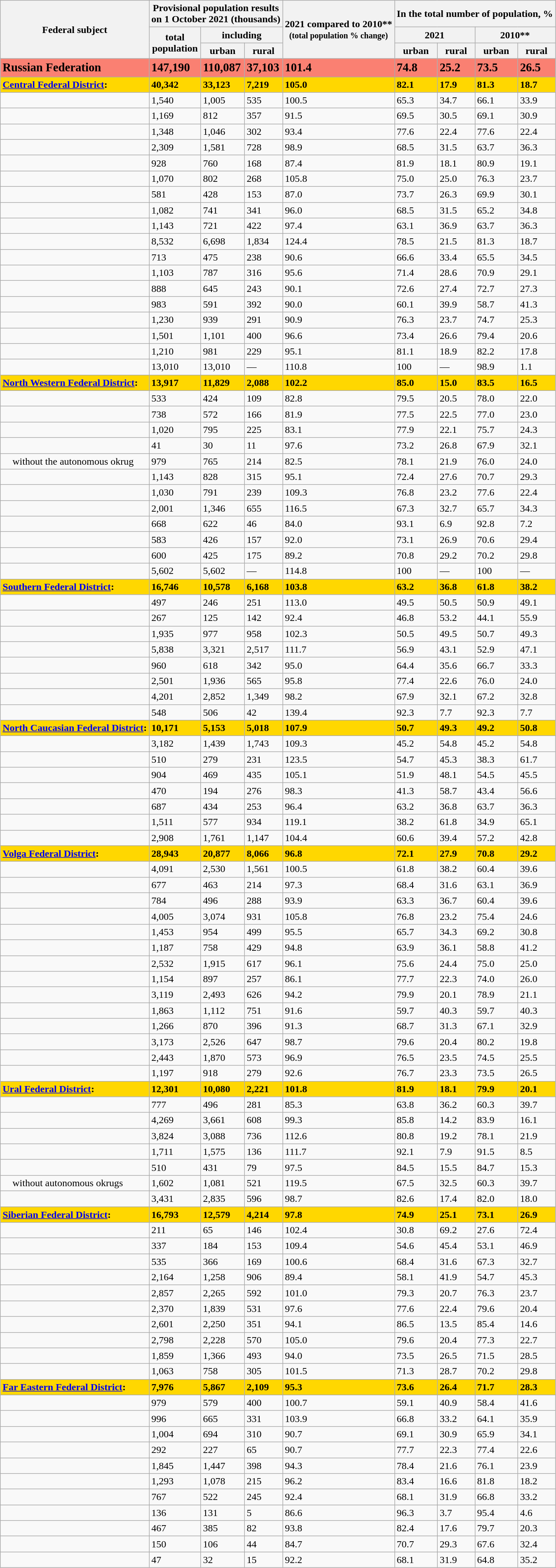<table class="wikitable sortable">
<tr>
<th rowspan="3">Federal subject</th>
<th colspan="3">Provisional population results<br>on 1 October 2021 (thousands)</th>
<th rowspan="3">2021 compared to 2010** <br><small>(total population % change)</small></th>
<th colspan="4">In the total number of population, %</th>
</tr>
<tr>
<th rowspan="2">total<br>population</th>
<th colspan="2">including</th>
<th colspan="2">2021</th>
<th colspan="2">2010**</th>
</tr>
<tr>
<th>urban</th>
<th>rural</th>
<th>urban</th>
<th>rural</th>
<th>urban</th>
<th>rural</th>
</tr>
<tr style="background:salmon">
<td><strong><big> Russian Federation</big></strong></td>
<td><strong><big>147,190</big></strong></td>
<td><strong><big>110,087</big></strong></td>
<td><strong><big>37,103</big></strong></td>
<td><strong><big>101.4</big></strong></td>
<td><strong><big>74.8</big></strong></td>
<td><strong><big>25.2</big></strong></td>
<td><strong><big>73.5</big></strong></td>
<td><strong><big>26.5</big></strong></td>
</tr>
<tr style="background:gold">
<td><strong><a href='#'>Central Federal District</a>:</strong></td>
<td><strong>40,342</strong></td>
<td><strong>33,123</strong></td>
<td><strong>7,219</strong></td>
<td><strong>105.0</strong></td>
<td><strong>82.1</strong></td>
<td><strong>17.9</strong></td>
<td><strong>81.3</strong></td>
<td><strong>18.7</strong></td>
</tr>
<tr>
<td></td>
<td>1,540</td>
<td>1,005</td>
<td>535</td>
<td>100.5</td>
<td>65.3</td>
<td>34.7</td>
<td>66.1</td>
<td>33.9</td>
</tr>
<tr>
<td></td>
<td>1,169</td>
<td>812</td>
<td>357</td>
<td>91.5</td>
<td>69.5</td>
<td>30.5</td>
<td>69.1</td>
<td>30.9</td>
</tr>
<tr>
<td></td>
<td>1,348</td>
<td>1,046</td>
<td>302</td>
<td>93.4</td>
<td>77.6</td>
<td>22.4</td>
<td>77.6</td>
<td>22.4</td>
</tr>
<tr>
<td></td>
<td>2,309</td>
<td>1,581</td>
<td>728</td>
<td>98.9</td>
<td>68.5</td>
<td>31.5</td>
<td>63.7</td>
<td>36.3</td>
</tr>
<tr>
<td></td>
<td>928</td>
<td>760</td>
<td>168</td>
<td>87.4</td>
<td>81.9</td>
<td>18.1</td>
<td>80.9</td>
<td>19.1</td>
</tr>
<tr>
<td></td>
<td>1,070</td>
<td>802</td>
<td>268</td>
<td>105.8</td>
<td>75.0</td>
<td>25.0</td>
<td>76.3</td>
<td>23.7</td>
</tr>
<tr>
<td></td>
<td>581</td>
<td>428</td>
<td>153</td>
<td>87.0</td>
<td>73.7</td>
<td>26.3</td>
<td>69.9</td>
<td>30.1</td>
</tr>
<tr>
<td></td>
<td>1,082</td>
<td>741</td>
<td>341</td>
<td>96.0</td>
<td>68.5</td>
<td>31.5</td>
<td>65.2</td>
<td>34.8</td>
</tr>
<tr>
<td></td>
<td>1,143</td>
<td>721</td>
<td>422</td>
<td>97.4</td>
<td>63.1</td>
<td>36.9</td>
<td>63.7</td>
<td>36.3</td>
</tr>
<tr>
<td></td>
<td>8,532</td>
<td>6,698</td>
<td>1,834</td>
<td>124.4</td>
<td>78.5</td>
<td>21.5</td>
<td>81.3</td>
<td>18.7</td>
</tr>
<tr>
<td></td>
<td>713</td>
<td>475</td>
<td>238</td>
<td>90.6</td>
<td>66.6</td>
<td>33.4</td>
<td>65.5</td>
<td>34.5</td>
</tr>
<tr>
<td></td>
<td>1,103</td>
<td>787</td>
<td>316</td>
<td>95.6</td>
<td>71.4</td>
<td>28.6</td>
<td>70.9</td>
<td>29.1</td>
</tr>
<tr>
<td></td>
<td>888</td>
<td>645</td>
<td>243</td>
<td>90.1</td>
<td>72.6</td>
<td>27.4</td>
<td>72.7</td>
<td>27.3</td>
</tr>
<tr>
<td></td>
<td>983</td>
<td>591</td>
<td>392</td>
<td>90.0</td>
<td>60.1</td>
<td>39.9</td>
<td>58.7</td>
<td>41.3</td>
</tr>
<tr>
<td></td>
<td>1,230</td>
<td>939</td>
<td>291</td>
<td>90.9</td>
<td>76.3</td>
<td>23.7</td>
<td>74.7</td>
<td>25.3</td>
</tr>
<tr>
<td></td>
<td>1,501</td>
<td>1,101</td>
<td>400</td>
<td>96.6</td>
<td>73.4</td>
<td>26.6</td>
<td>79.4</td>
<td>20.6</td>
</tr>
<tr>
<td></td>
<td>1,210</td>
<td>981</td>
<td>229</td>
<td>95.1</td>
<td>81.1</td>
<td>18.9</td>
<td>82.2</td>
<td>17.8</td>
</tr>
<tr>
<td></td>
<td>13,010</td>
<td>13,010</td>
<td>—</td>
<td>110.8</td>
<td>100</td>
<td>—</td>
<td>98.9</td>
<td>1.1</td>
</tr>
<tr style="background:gold">
<td><strong><a href='#'>North Western Federal District</a>:</strong></td>
<td><strong>13,917</strong></td>
<td><strong>11,829</strong></td>
<td><strong>2,088</strong></td>
<td><strong>102.2</strong></td>
<td><strong>85.0</strong></td>
<td><strong>15.0</strong></td>
<td><strong>83.5</strong></td>
<td><strong>16.5</strong></td>
</tr>
<tr>
<td></td>
<td>533</td>
<td>424</td>
<td>109</td>
<td>82.8</td>
<td>79.5</td>
<td>20.5</td>
<td>78.0</td>
<td>22.0</td>
</tr>
<tr>
<td></td>
<td>738</td>
<td>572</td>
<td>166</td>
<td>81.9</td>
<td>77.5</td>
<td>22.5</td>
<td>77.0</td>
<td>23.0</td>
</tr>
<tr>
<td></td>
<td>1,020</td>
<td>795</td>
<td>225</td>
<td>83.1</td>
<td>77.9</td>
<td>22.1</td>
<td>75.7</td>
<td>24.3</td>
</tr>
<tr>
<td>   </td>
<td>41</td>
<td>30</td>
<td>11</td>
<td>97.6</td>
<td>73.2</td>
<td>26.8</td>
<td>67.9</td>
<td>32.1</td>
</tr>
<tr>
<td>    without the autonomous okrug</td>
<td>979</td>
<td>765</td>
<td>214</td>
<td>82.5</td>
<td>78.1</td>
<td>21.9</td>
<td>76.0</td>
<td>24.0</td>
</tr>
<tr>
<td></td>
<td>1,143</td>
<td>828</td>
<td>315</td>
<td>95.1</td>
<td>72.4</td>
<td>27.6</td>
<td>70.7</td>
<td>29.3</td>
</tr>
<tr>
<td></td>
<td>1,030</td>
<td>791</td>
<td>239</td>
<td>109.3</td>
<td>76.8</td>
<td>23.2</td>
<td>77.6</td>
<td>22.4</td>
</tr>
<tr>
<td></td>
<td>2,001</td>
<td>1,346</td>
<td>655</td>
<td>116.5</td>
<td>67.3</td>
<td>32.7</td>
<td>65.7</td>
<td>34.3</td>
</tr>
<tr>
<td></td>
<td>668</td>
<td>622</td>
<td>46</td>
<td>84.0</td>
<td>93.1</td>
<td>6.9</td>
<td>92.8</td>
<td>7.2</td>
</tr>
<tr>
<td></td>
<td>583</td>
<td>426</td>
<td>157</td>
<td>92.0</td>
<td>73.1</td>
<td>26.9</td>
<td>70.6</td>
<td>29.4</td>
</tr>
<tr>
<td></td>
<td>600</td>
<td>425</td>
<td>175</td>
<td>89.2</td>
<td>70.8</td>
<td>29.2</td>
<td>70.2</td>
<td>29.8</td>
</tr>
<tr>
<td></td>
<td>5,602</td>
<td>5,602</td>
<td>—</td>
<td>114.8</td>
<td>100</td>
<td>—</td>
<td>100</td>
<td>—</td>
</tr>
<tr style="background:gold">
<td><strong><a href='#'>Southern Federal District</a>:</strong></td>
<td><strong>16,746</strong></td>
<td><strong>10,578</strong></td>
<td><strong>6,168</strong></td>
<td><strong>103.8</strong></td>
<td><strong>63.2</strong></td>
<td><strong>36.8</strong></td>
<td><strong>61.8</strong></td>
<td><strong>38.2</strong></td>
</tr>
<tr>
<td></td>
<td>497</td>
<td>246</td>
<td>251</td>
<td>113.0</td>
<td>49.5</td>
<td>50.5</td>
<td>50.9</td>
<td>49.1</td>
</tr>
<tr>
<td></td>
<td>267</td>
<td>125</td>
<td>142</td>
<td>92.4</td>
<td>46.8</td>
<td>53.2</td>
<td>44.1</td>
<td>55.9</td>
</tr>
<tr>
<td></td>
<td>1,935</td>
<td>977</td>
<td>958</td>
<td>102.3</td>
<td>50.5</td>
<td>49.5</td>
<td>50.7</td>
<td>49.3</td>
</tr>
<tr>
<td></td>
<td>5,838</td>
<td>3,321</td>
<td>2,517</td>
<td>111.7</td>
<td>56.9</td>
<td>43.1</td>
<td>52.9</td>
<td>47.1</td>
</tr>
<tr>
<td></td>
<td>960</td>
<td>618</td>
<td>342</td>
<td>95.0</td>
<td>64.4</td>
<td>35.6</td>
<td>66.7</td>
<td>33.3</td>
</tr>
<tr>
<td></td>
<td>2,501</td>
<td>1,936</td>
<td>565</td>
<td>95.8</td>
<td>77.4</td>
<td>22.6</td>
<td>76.0</td>
<td>24.0</td>
</tr>
<tr>
<td></td>
<td>4,201</td>
<td>2,852</td>
<td>1,349</td>
<td>98.2</td>
<td>67.9</td>
<td>32.1</td>
<td>67.2</td>
<td>32.8</td>
</tr>
<tr>
<td></td>
<td>548</td>
<td>506</td>
<td>42</td>
<td>139.4</td>
<td>92.3</td>
<td>7.7</td>
<td>92.3</td>
<td>7.7</td>
</tr>
<tr style="background:gold">
<td><strong><a href='#'>North Caucasian Federal District</a>:</strong></td>
<td><strong>10,171</strong></td>
<td><strong>5,153</strong></td>
<td><strong>5,018</strong></td>
<td><strong>107.9</strong></td>
<td><strong>50.7</strong></td>
<td><strong>49.3</strong></td>
<td><strong>49.2</strong></td>
<td><strong>50.8</strong></td>
</tr>
<tr>
<td></td>
<td>3,182</td>
<td>1,439</td>
<td>1,743</td>
<td>109.3</td>
<td>45.2</td>
<td>54.8</td>
<td>45.2</td>
<td>54.8</td>
</tr>
<tr>
<td></td>
<td>510</td>
<td>279</td>
<td>231</td>
<td>123.5</td>
<td>54.7</td>
<td>45.3</td>
<td>38.3</td>
<td>61.7</td>
</tr>
<tr>
<td></td>
<td>904</td>
<td>469</td>
<td>435</td>
<td>105.1</td>
<td>51.9</td>
<td>48.1</td>
<td>54.5</td>
<td>45.5</td>
</tr>
<tr>
<td></td>
<td>470</td>
<td>194</td>
<td>276</td>
<td>98.3</td>
<td>41.3</td>
<td>58.7</td>
<td>43.4</td>
<td>56.6</td>
</tr>
<tr>
<td></td>
<td>687</td>
<td>434</td>
<td>253</td>
<td>96.4</td>
<td>63.2</td>
<td>36.8</td>
<td>63.7</td>
<td>36.3</td>
</tr>
<tr>
<td></td>
<td>1,511</td>
<td>577</td>
<td>934</td>
<td>119.1</td>
<td>38.2</td>
<td>61.8</td>
<td>34.9</td>
<td>65.1</td>
</tr>
<tr>
<td></td>
<td>2,908</td>
<td>1,761</td>
<td>1,147</td>
<td>104.4</td>
<td>60.6</td>
<td>39.4</td>
<td>57.2</td>
<td>42.8</td>
</tr>
<tr style="background:gold">
<td><strong><a href='#'>Volga Federal District</a>:</strong></td>
<td><strong>28,943</strong></td>
<td><strong>20,877</strong></td>
<td><strong>8,066</strong></td>
<td><strong>96.8</strong></td>
<td><strong>72.1</strong></td>
<td><strong>27.9</strong></td>
<td><strong>70.8</strong></td>
<td><strong>29.2</strong></td>
</tr>
<tr>
<td></td>
<td>4,091</td>
<td>2,530</td>
<td>1,561</td>
<td>100.5</td>
<td>61.8</td>
<td>38.2</td>
<td>60.4</td>
<td>39.6</td>
</tr>
<tr>
<td></td>
<td>677</td>
<td>463</td>
<td>214</td>
<td>97.3</td>
<td>68.4</td>
<td>31.6</td>
<td>63.1</td>
<td>36.9</td>
</tr>
<tr>
<td></td>
<td>784</td>
<td>496</td>
<td>288</td>
<td>93.9</td>
<td>63.3</td>
<td>36.7</td>
<td>60.4</td>
<td>39.6</td>
</tr>
<tr>
<td></td>
<td>4,005</td>
<td>3,074</td>
<td>931</td>
<td>105.8</td>
<td>76.8</td>
<td>23.2</td>
<td>75.4</td>
<td>24.6</td>
</tr>
<tr>
<td></td>
<td>1,453</td>
<td>954</td>
<td>499</td>
<td>95.5</td>
<td>65.7</td>
<td>34.3</td>
<td>69.2</td>
<td>30.8</td>
</tr>
<tr>
<td></td>
<td>1,187</td>
<td>758</td>
<td>429</td>
<td>94.8</td>
<td>63.9</td>
<td>36.1</td>
<td>58.8</td>
<td>41.2</td>
</tr>
<tr>
<td></td>
<td>2,532</td>
<td>1,915</td>
<td>617</td>
<td>96.1</td>
<td>75.6</td>
<td>24.4</td>
<td>75.0</td>
<td>25.0</td>
</tr>
<tr>
<td></td>
<td>1,154</td>
<td>897</td>
<td>257</td>
<td>86.1</td>
<td>77.7</td>
<td>22.3</td>
<td>74.0</td>
<td>26.0</td>
</tr>
<tr>
<td></td>
<td>3,119</td>
<td>2,493</td>
<td>626</td>
<td>94.2</td>
<td>79.9</td>
<td>20.1</td>
<td>78.9</td>
<td>21.1</td>
</tr>
<tr>
<td></td>
<td>1,863</td>
<td>1,112</td>
<td>751</td>
<td>91.6</td>
<td>59.7</td>
<td>40.3</td>
<td>59.7</td>
<td>40.3</td>
</tr>
<tr>
<td></td>
<td>1,266</td>
<td>870</td>
<td>396</td>
<td>91.3</td>
<td>68.7</td>
<td>31.3</td>
<td>67.1</td>
<td>32.9</td>
</tr>
<tr>
<td></td>
<td>3,173</td>
<td>2,526</td>
<td>647</td>
<td>98.7</td>
<td>79.6</td>
<td>20.4</td>
<td>80.2</td>
<td>19.8</td>
</tr>
<tr>
<td></td>
<td>2,443</td>
<td>1,870</td>
<td>573</td>
<td>96.9</td>
<td>76.5</td>
<td>23.5</td>
<td>74.5</td>
<td>25.5</td>
</tr>
<tr>
<td></td>
<td>1,197</td>
<td>918</td>
<td>279</td>
<td>92.6</td>
<td>76.7</td>
<td>23.3</td>
<td>73.5</td>
<td>26.5</td>
</tr>
<tr style="background:gold">
<td><strong><a href='#'>Ural Federal District</a>:</strong></td>
<td><strong>12,301</strong></td>
<td><strong>10,080</strong></td>
<td><strong>2,221</strong></td>
<td><strong>101.8</strong></td>
<td><strong>81.9</strong></td>
<td><strong>18.1</strong></td>
<td><strong>79.9</strong></td>
<td><strong>20.1</strong></td>
</tr>
<tr>
<td></td>
<td>777</td>
<td>496</td>
<td>281</td>
<td>85.3</td>
<td>63.8</td>
<td>36.2</td>
<td>60.3</td>
<td>39.7</td>
</tr>
<tr>
<td></td>
<td>4,269</td>
<td>3,661</td>
<td>608</td>
<td>99.3</td>
<td>85.8</td>
<td>14.2</td>
<td>83.9</td>
<td>16.1</td>
</tr>
<tr>
<td></td>
<td>3,824</td>
<td>3,088</td>
<td>736</td>
<td>112.6</td>
<td>80.8</td>
<td>19.2</td>
<td>78.1</td>
<td>21.9</td>
</tr>
<tr>
<td>   </td>
<td>1,711</td>
<td>1,575</td>
<td>136</td>
<td>111.7</td>
<td>92.1</td>
<td>7.9</td>
<td>91.5</td>
<td>8.5</td>
</tr>
<tr>
<td>   </td>
<td>510</td>
<td>431</td>
<td>79</td>
<td>97.5</td>
<td>84.5</td>
<td>15.5</td>
<td>84.7</td>
<td>15.3</td>
</tr>
<tr>
<td>    without autonomous okrugs</td>
<td>1,602</td>
<td>1,081</td>
<td>521</td>
<td>119.5</td>
<td>67.5</td>
<td>32.5</td>
<td>60.3</td>
<td>39.7</td>
</tr>
<tr>
<td></td>
<td>3,431</td>
<td>2,835</td>
<td>596</td>
<td>98.7</td>
<td>82.6</td>
<td>17.4</td>
<td>82.0</td>
<td>18.0</td>
</tr>
<tr style="background:gold">
<td><strong><a href='#'>Siberian Federal District</a>:</strong></td>
<td><strong>16,793</strong></td>
<td><strong>12,579</strong></td>
<td><strong>4,214</strong></td>
<td><strong>97.8</strong></td>
<td><strong>74.9</strong></td>
<td><strong>25.1</strong></td>
<td><strong>73.1</strong></td>
<td><strong>26.9</strong></td>
</tr>
<tr>
<td></td>
<td>211</td>
<td>65</td>
<td>146</td>
<td>102.4</td>
<td>30.8</td>
<td>69.2</td>
<td>27.6</td>
<td>72.4</td>
</tr>
<tr>
<td></td>
<td>337</td>
<td>184</td>
<td>153</td>
<td>109.4</td>
<td>54.6</td>
<td>45.4</td>
<td>53.1</td>
<td>46.9</td>
</tr>
<tr>
<td></td>
<td>535</td>
<td>366</td>
<td>169</td>
<td>100.6</td>
<td>68.4</td>
<td>31.6</td>
<td>67.3</td>
<td>32.7</td>
</tr>
<tr>
<td></td>
<td>2,164</td>
<td>1,258</td>
<td>906</td>
<td>89.4</td>
<td>58.1</td>
<td>41.9</td>
<td>54.7</td>
<td>45.3</td>
</tr>
<tr>
<td></td>
<td>2,857</td>
<td>2,265</td>
<td>592</td>
<td>101.0</td>
<td>79.3</td>
<td>20.7</td>
<td>76.3</td>
<td>23.7</td>
</tr>
<tr>
<td></td>
<td>2,370</td>
<td>1,839</td>
<td>531</td>
<td>97.6</td>
<td>77.6</td>
<td>22.4</td>
<td>79.6</td>
<td>20.4</td>
</tr>
<tr>
<td></td>
<td>2,601</td>
<td>2,250</td>
<td>351</td>
<td>94.1</td>
<td>86.5</td>
<td>13.5</td>
<td>85.4</td>
<td>14.6</td>
</tr>
<tr>
<td></td>
<td>2,798</td>
<td>2,228</td>
<td>570</td>
<td>105.0</td>
<td>79.6</td>
<td>20.4</td>
<td>77.3</td>
<td>22.7</td>
</tr>
<tr>
<td></td>
<td>1,859</td>
<td>1,366</td>
<td>493</td>
<td>94.0</td>
<td>73.5</td>
<td>26.5</td>
<td>71.5</td>
<td>28.5</td>
</tr>
<tr>
<td></td>
<td>1,063</td>
<td>758</td>
<td>305</td>
<td>101.5</td>
<td>71.3</td>
<td>28.7</td>
<td>70.2</td>
<td>29.8</td>
</tr>
<tr style="background:gold">
<td><strong><a href='#'>Far Eastern Federal District</a>:</strong></td>
<td><strong>7,976</strong></td>
<td><strong>5,867</strong></td>
<td><strong>2,109</strong></td>
<td><strong>95.3</strong></td>
<td><strong>73.6</strong></td>
<td><strong>26.4</strong></td>
<td><strong>71.7</strong></td>
<td><strong>28.3</strong></td>
</tr>
<tr>
<td></td>
<td>979</td>
<td>579</td>
<td>400</td>
<td>100.7</td>
<td>59.1</td>
<td>40.9</td>
<td>58.4</td>
<td>41.6</td>
</tr>
<tr>
<td></td>
<td>996</td>
<td>665</td>
<td>331</td>
<td>103.9</td>
<td>66.8</td>
<td>33.2</td>
<td>64.1</td>
<td>35.9</td>
</tr>
<tr>
<td></td>
<td>1,004</td>
<td>694</td>
<td>310</td>
<td>90.7</td>
<td>69.1</td>
<td>30.9</td>
<td>65.9</td>
<td>34.1</td>
</tr>
<tr>
<td></td>
<td>292</td>
<td>227</td>
<td>65</td>
<td>90.7</td>
<td>77.7</td>
<td>22.3</td>
<td>77.4</td>
<td>22.6</td>
</tr>
<tr>
<td></td>
<td>1,845</td>
<td>1,447</td>
<td>398</td>
<td>94.3</td>
<td>78.4</td>
<td>21.6</td>
<td>76.1</td>
<td>23.9</td>
</tr>
<tr>
<td></td>
<td>1,293</td>
<td>1,078</td>
<td>215</td>
<td>96.2</td>
<td>83.4</td>
<td>16.6</td>
<td>81.8</td>
<td>18.2</td>
</tr>
<tr>
<td></td>
<td>767</td>
<td>522</td>
<td>245</td>
<td>92.4</td>
<td>68.1</td>
<td>31.9</td>
<td>66.8</td>
<td>33.2</td>
</tr>
<tr>
<td></td>
<td>136</td>
<td>131</td>
<td>5</td>
<td>86.6</td>
<td>96.3</td>
<td>3.7</td>
<td>95.4</td>
<td>4.6</td>
</tr>
<tr>
<td></td>
<td>467</td>
<td>385</td>
<td>82</td>
<td>93.8</td>
<td>82.4</td>
<td>17.6</td>
<td>79.7</td>
<td>20.3</td>
</tr>
<tr>
<td></td>
<td>150</td>
<td>106</td>
<td>44</td>
<td>84.7</td>
<td>70.7</td>
<td>29.3</td>
<td>67.6</td>
<td>32.4</td>
</tr>
<tr>
<td></td>
<td>47</td>
<td>32</td>
<td>15</td>
<td>92.2</td>
<td>68.1</td>
<td>31.9</td>
<td>64.8</td>
<td>35.2</td>
</tr>
</table>
